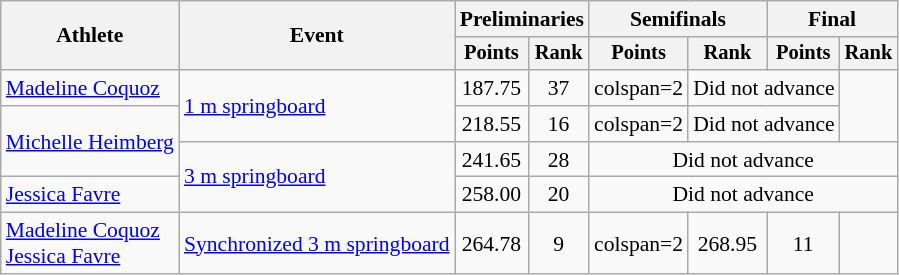<table class=wikitable style="font-size:90%;">
<tr>
<th rowspan="2">Athlete</th>
<th rowspan="2">Event</th>
<th colspan="2">Preliminaries</th>
<th colspan="2">Semifinals</th>
<th colspan="2">Final</th>
</tr>
<tr style="font-size:95%">
<th>Points</th>
<th>Rank</th>
<th>Points</th>
<th>Rank</th>
<th>Points</th>
<th>Rank</th>
</tr>
<tr align=center>
<td align=left><a href='#'>Madeline Coquoz</a></td>
<td align=left rowspan=2><a href='#'>1 m springboard</a></td>
<td>187.75</td>
<td>37</td>
<td>colspan=2 </td>
<td colspan=2>Did not advance</td>
</tr>
<tr align=center>
<td align=left rowspan=2><a href='#'>Michelle Heimberg</a></td>
<td>218.55</td>
<td>16</td>
<td>colspan=2 </td>
<td colspan=2>Did not advance</td>
</tr>
<tr align=center>
<td align=left rowspan=2><a href='#'>3 m springboard</a></td>
<td>241.65</td>
<td>28</td>
<td colspan=4>Did not advance</td>
</tr>
<tr align=center>
<td align=left><a href='#'>Jessica Favre</a></td>
<td>258.00</td>
<td>20</td>
<td colspan=4>Did not advance</td>
</tr>
<tr align=center>
<td align=left><a href='#'>Madeline Coquoz</a><br><a href='#'>Jessica Favre</a></td>
<td align=left><a href='#'>Synchronized 3 m springboard</a></td>
<td>264.78</td>
<td>9</td>
<td>colspan=2 </td>
<td>268.95</td>
<td>11</td>
</tr>
</table>
